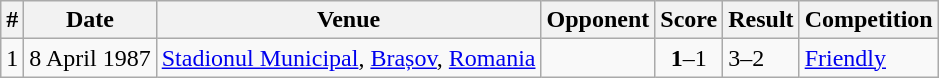<table class="wikitable">
<tr>
<th>#</th>
<th>Date</th>
<th>Venue</th>
<th>Opponent</th>
<th>Score</th>
<th>Result</th>
<th>Competition</th>
</tr>
<tr>
<td>1</td>
<td>8 April 1987</td>
<td><a href='#'>Stadionul Municipal</a>, <a href='#'>Brașov</a>, <a href='#'>Romania</a></td>
<td></td>
<td align="center"><strong>1</strong>–1</td>
<td>3–2</td>
<td><a href='#'>Friendly</a></td>
</tr>
</table>
